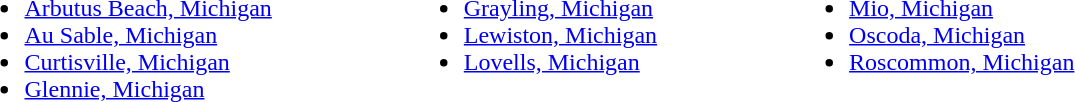<table>
<tr>
<td valign="top"><br><ul><li><a href='#'>Arbutus Beach, Michigan</a></li><li><a href='#'>Au Sable, Michigan</a></li><li><a href='#'>Curtisville, Michigan</a></li><li><a href='#'>Glennie, Michigan</a></li></ul></td>
<td width="80"> </td>
<td valign="top"><br><ul><li><a href='#'>Grayling, Michigan</a></li><li><a href='#'>Lewiston, Michigan</a></li><li><a href='#'>Lovells, Michigan</a></li></ul></td>
<td width="80"> </td>
<td valign="top"><br><ul><li><a href='#'>Mio, Michigan</a></li><li><a href='#'>Oscoda, Michigan</a></li><li><a href='#'>Roscommon, Michigan</a></li></ul></td>
</tr>
</table>
